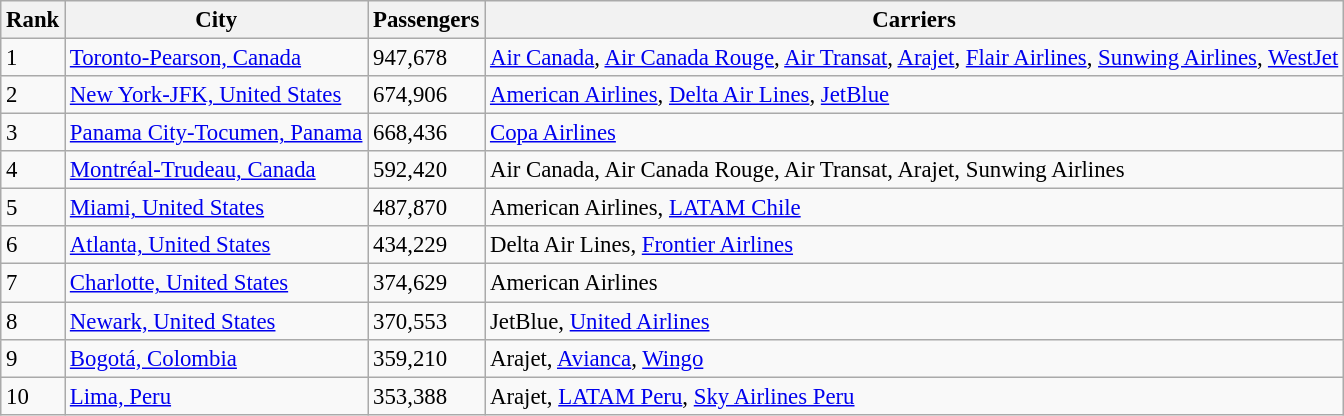<table class="wikitable" style="font-size: 95%" width= align=>
<tr>
<th>Rank</th>
<th>City</th>
<th>Passengers</th>
<th>Carriers</th>
</tr>
<tr>
<td>1</td>
<td> <a href='#'>Toronto-Pearson, Canada</a></td>
<td>947,678</td>
<td><a href='#'>Air Canada</a>, <a href='#'>Air Canada Rouge</a>, <a href='#'>Air Transat</a>, <a href='#'>Arajet</a>, <a href='#'>Flair Airlines</a>, <a href='#'>Sunwing Airlines</a>, <a href='#'>WestJet</a></td>
</tr>
<tr>
<td>2</td>
<td> <a href='#'>New York-JFK, United States</a></td>
<td>674,906</td>
<td><a href='#'>American Airlines</a>, <a href='#'>Delta Air Lines</a>, <a href='#'>JetBlue</a></td>
</tr>
<tr>
<td>3</td>
<td> <a href='#'>Panama City-Tocumen, Panama</a></td>
<td>668,436</td>
<td><a href='#'>Copa Airlines</a></td>
</tr>
<tr>
<td>4</td>
<td> <a href='#'>Montréal-Trudeau, Canada</a></td>
<td>592,420</td>
<td>Air Canada, Air Canada Rouge, Air Transat, Arajet, Sunwing Airlines</td>
</tr>
<tr>
<td>5</td>
<td> <a href='#'>Miami, United States</a></td>
<td>487,870</td>
<td>American Airlines, <a href='#'>LATAM Chile</a></td>
</tr>
<tr>
<td>6</td>
<td> <a href='#'>Atlanta, United States</a></td>
<td>434,229</td>
<td>Delta Air Lines, <a href='#'>Frontier Airlines</a></td>
</tr>
<tr>
<td>7</td>
<td> <a href='#'>Charlotte, United States</a></td>
<td>374,629</td>
<td>American Airlines</td>
</tr>
<tr>
<td>8</td>
<td> <a href='#'>Newark, United States</a></td>
<td>370,553</td>
<td>JetBlue, <a href='#'>United Airlines</a></td>
</tr>
<tr>
<td>9</td>
<td> <a href='#'>Bogotá, Colombia</a></td>
<td>359,210</td>
<td>Arajet, <a href='#'>Avianca</a>, <a href='#'>Wingo</a></td>
</tr>
<tr>
<td>10</td>
<td> <a href='#'>Lima, Peru</a></td>
<td>353,388</td>
<td>Arajet, <a href='#'>LATAM Peru</a>, <a href='#'>Sky Airlines Peru</a></td>
</tr>
</table>
